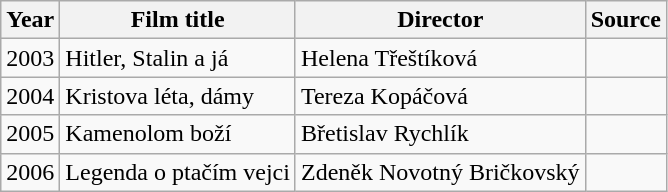<table class="wikitable sortable">
<tr>
<th>Year</th>
<th>Film title</th>
<th>Director</th>
<th>Source</th>
</tr>
<tr>
<td>2003</td>
<td>Hitler, Stalin a já</td>
<td>Helena Třeštíková</td>
<td></td>
</tr>
<tr>
<td>2004</td>
<td>Kristova léta, dámy</td>
<td>Tereza Kopáčová</td>
<td></td>
</tr>
<tr>
<td>2005</td>
<td>Kamenolom boží</td>
<td>Břetislav Rychlík</td>
<td></td>
</tr>
<tr>
<td>2006</td>
<td>Legenda o ptačím vejci</td>
<td>Zdeněk Novotný Bričkovský</td>
<td></td>
</tr>
</table>
